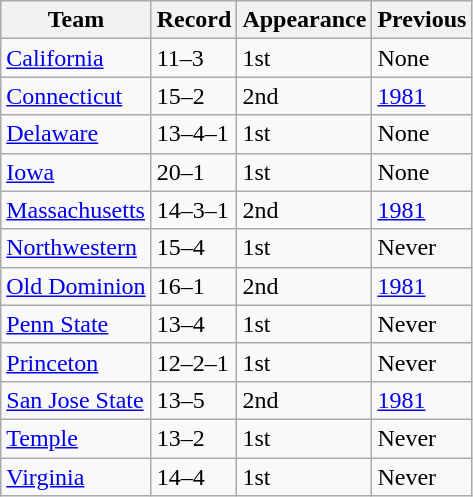<table class="wikitable">
<tr>
<th>Team</th>
<th>Record</th>
<th>Appearance</th>
<th>Previous</th>
</tr>
<tr>
<td><a href='#'>California</a></td>
<td>11–3</td>
<td>1st</td>
<td>None</td>
</tr>
<tr>
<td><a href='#'>Connecticut</a></td>
<td>15–2</td>
<td>2nd</td>
<td><a href='#'>1981</a></td>
</tr>
<tr>
<td><a href='#'>Delaware</a></td>
<td>13–4–1</td>
<td>1st</td>
<td>None</td>
</tr>
<tr>
<td><a href='#'>Iowa</a></td>
<td>20–1</td>
<td>1st</td>
<td>None</td>
</tr>
<tr>
<td><a href='#'>Massachusetts</a></td>
<td>14–3–1</td>
<td>2nd</td>
<td><a href='#'>1981</a></td>
</tr>
<tr>
<td><a href='#'>Northwestern</a></td>
<td>15–4</td>
<td>1st</td>
<td>Never</td>
</tr>
<tr>
<td><a href='#'>Old Dominion</a></td>
<td>16–1</td>
<td>2nd</td>
<td><a href='#'>1981</a></td>
</tr>
<tr>
<td><a href='#'>Penn State</a></td>
<td>13–4</td>
<td>1st</td>
<td>Never</td>
</tr>
<tr>
<td><a href='#'>Princeton</a></td>
<td>12–2–1</td>
<td>1st</td>
<td>Never</td>
</tr>
<tr>
<td><a href='#'>San Jose State</a></td>
<td>13–5</td>
<td>2nd</td>
<td><a href='#'>1981</a></td>
</tr>
<tr>
<td><a href='#'>Temple</a></td>
<td>13–2</td>
<td>1st</td>
<td>Never</td>
</tr>
<tr>
<td><a href='#'>Virginia</a></td>
<td>14–4</td>
<td>1st</td>
<td>Never</td>
</tr>
</table>
